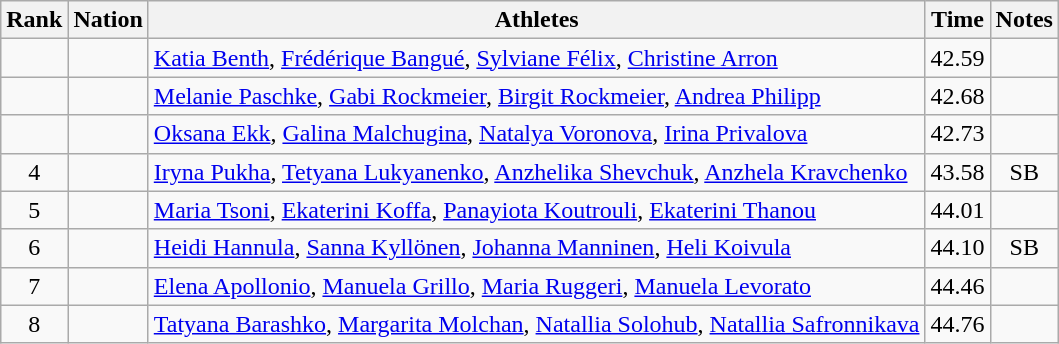<table class="wikitable sortable" style="text-align:center">
<tr>
<th>Rank</th>
<th>Nation</th>
<th>Athletes</th>
<th>Time</th>
<th>Notes</th>
</tr>
<tr>
<td></td>
<td align=left></td>
<td align=left><a href='#'>Katia Benth</a>, <a href='#'>Frédérique Bangué</a>, <a href='#'>Sylviane Félix</a>, <a href='#'>Christine Arron</a></td>
<td>42.59</td>
<td></td>
</tr>
<tr>
<td></td>
<td align=left></td>
<td align=left><a href='#'>Melanie Paschke</a>, <a href='#'>Gabi Rockmeier</a>, <a href='#'>Birgit Rockmeier</a>, <a href='#'>Andrea Philipp</a></td>
<td>42.68</td>
<td></td>
</tr>
<tr>
<td></td>
<td align=left></td>
<td align=left><a href='#'>Oksana Ekk</a>, <a href='#'>Galina Malchugina</a>, <a href='#'>Natalya Voronova</a>, <a href='#'>Irina Privalova</a></td>
<td>42.73</td>
<td></td>
</tr>
<tr>
<td>4</td>
<td align=left></td>
<td align=left><a href='#'>Iryna Pukha</a>, <a href='#'>Tetyana Lukyanenko</a>, <a href='#'>Anzhelika Shevchuk</a>, <a href='#'>Anzhela Kravchenko</a></td>
<td>43.58</td>
<td>SB</td>
</tr>
<tr>
<td>5</td>
<td align=left></td>
<td align=left><a href='#'>Maria Tsoni</a>, <a href='#'>Ekaterini Koffa</a>, <a href='#'>Panayiota Koutrouli</a>, <a href='#'>Ekaterini Thanou</a></td>
<td>44.01</td>
<td></td>
</tr>
<tr>
<td>6</td>
<td align=left></td>
<td align=left><a href='#'>Heidi Hannula</a>, <a href='#'>Sanna Kyllönen</a>, <a href='#'>Johanna Manninen</a>, <a href='#'>Heli Koivula</a></td>
<td>44.10</td>
<td>SB</td>
</tr>
<tr>
<td>7</td>
<td align=left></td>
<td align=left><a href='#'>Elena Apollonio</a>, <a href='#'>Manuela Grillo</a>, <a href='#'>Maria Ruggeri</a>, <a href='#'>Manuela Levorato</a></td>
<td>44.46</td>
<td></td>
</tr>
<tr>
<td>8</td>
<td align=left></td>
<td align=left><a href='#'>Tatyana Barashko</a>, <a href='#'>Margarita Molchan</a>, <a href='#'>Natallia Solohub</a>, <a href='#'>Natallia Safronnikava</a></td>
<td>44.76</td>
<td></td>
</tr>
</table>
